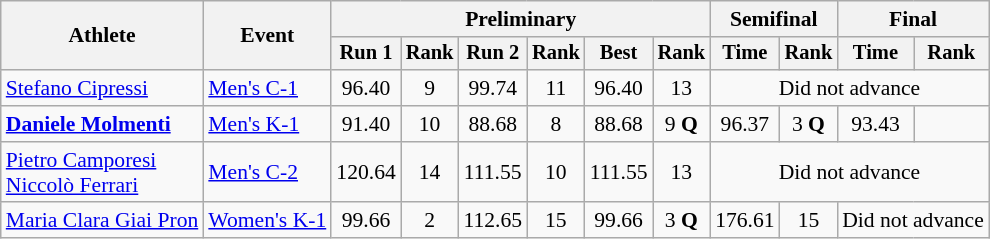<table class="wikitable" style="font-size:90%">
<tr>
<th rowspan="2">Athlete</th>
<th rowspan="2">Event</th>
<th colspan="6">Preliminary</th>
<th colspan="2">Semifinal</th>
<th colspan="2">Final</th>
</tr>
<tr style="font-size:95%">
<th>Run 1</th>
<th>Rank</th>
<th>Run 2</th>
<th>Rank</th>
<th>Best</th>
<th>Rank</th>
<th>Time</th>
<th>Rank</th>
<th>Time</th>
<th>Rank</th>
</tr>
<tr align=center>
<td align=left><a href='#'>Stefano Cipressi</a></td>
<td align=left><a href='#'>Men's C-1</a></td>
<td>96.40</td>
<td>9</td>
<td>99.74</td>
<td>11</td>
<td>96.40</td>
<td>13</td>
<td colspan=4>Did not advance</td>
</tr>
<tr align=center>
<td align=left><strong><a href='#'>Daniele Molmenti</a></strong></td>
<td align=left><a href='#'>Men's K-1</a></td>
<td>91.40</td>
<td>10</td>
<td>88.68</td>
<td>8</td>
<td>88.68</td>
<td>9 <strong>Q</strong></td>
<td>96.37</td>
<td>3 <strong>Q</strong></td>
<td>93.43</td>
<td></td>
</tr>
<tr align=center>
<td align=left><a href='#'>Pietro Camporesi</a><br><a href='#'>Niccolò Ferrari</a></td>
<td align=left><a href='#'>Men's C-2</a></td>
<td>120.64</td>
<td>14</td>
<td>111.55</td>
<td>10</td>
<td>111.55</td>
<td>13</td>
<td colspan=4>Did not advance</td>
</tr>
<tr align=center>
<td align=left><a href='#'>Maria Clara Giai Pron</a></td>
<td align=left><a href='#'>Women's K-1</a></td>
<td>99.66</td>
<td>2</td>
<td>112.65</td>
<td>15</td>
<td>99.66</td>
<td>3 <strong>Q</strong></td>
<td>176.61</td>
<td>15</td>
<td colspan=2>Did not advance</td>
</tr>
</table>
